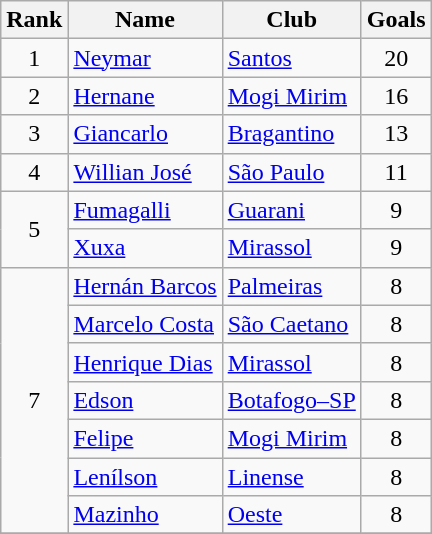<table class="wikitable">
<tr>
<th>Rank</th>
<th>Name</th>
<th>Club</th>
<th>Goals</th>
</tr>
<tr>
<td style="text-align:center;" rowspan=>1</td>
<td> <a href='#'>Neymar</a></td>
<td><a href='#'>Santos</a></td>
<td align=center>20</td>
</tr>
<tr>
<td style="text-align:center;" rowspan=>2</td>
<td> <a href='#'>Hernane</a></td>
<td><a href='#'>Mogi Mirim</a></td>
<td align=center>16</td>
</tr>
<tr>
<td style="text-align:center;" rowspan=>3</td>
<td> <a href='#'>Giancarlo</a></td>
<td><a href='#'>Bragantino</a></td>
<td align=center>13</td>
</tr>
<tr>
<td style="text-align:center;" rowspan=>4</td>
<td> <a href='#'>Willian José</a></td>
<td><a href='#'>São Paulo</a></td>
<td align=center>11</td>
</tr>
<tr>
<td style="text-align:center;" rowspan=2>5</td>
<td> <a href='#'>Fumagalli</a></td>
<td><a href='#'>Guarani</a></td>
<td align=center>9</td>
</tr>
<tr>
<td> <a href='#'>Xuxa</a></td>
<td><a href='#'>Mirassol</a></td>
<td align=center>9</td>
</tr>
<tr>
<td style="text-align:center;" rowspan=7>7</td>
<td> <a href='#'>Hernán Barcos</a></td>
<td><a href='#'>Palmeiras</a></td>
<td align=center>8</td>
</tr>
<tr>
<td> <a href='#'>Marcelo Costa</a></td>
<td><a href='#'>São Caetano</a></td>
<td align=center>8</td>
</tr>
<tr>
<td> <a href='#'>Henrique Dias</a></td>
<td><a href='#'>Mirassol</a></td>
<td align=center>8</td>
</tr>
<tr>
<td> <a href='#'>Edson</a></td>
<td><a href='#'>Botafogo–SP</a></td>
<td align=center>8</td>
</tr>
<tr>
<td> <a href='#'>Felipe</a></td>
<td><a href='#'>Mogi Mirim</a></td>
<td align=center>8</td>
</tr>
<tr>
<td> <a href='#'>Lenílson</a></td>
<td><a href='#'>Linense</a></td>
<td align=center>8</td>
</tr>
<tr>
<td> <a href='#'>Mazinho</a></td>
<td><a href='#'>Oeste</a></td>
<td align=center>8</td>
</tr>
<tr>
</tr>
</table>
